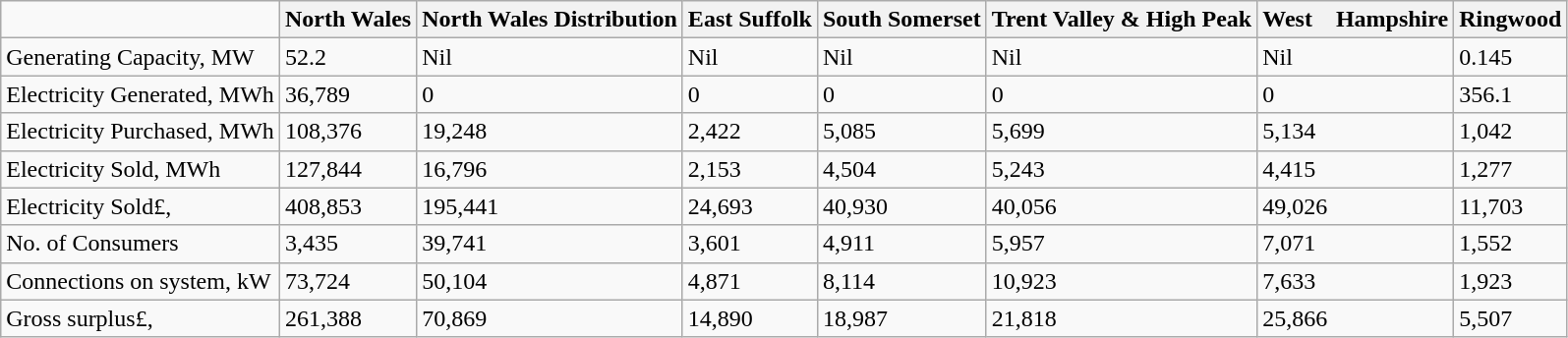<table class="wikitable">
<tr>
<td></td>
<th>North Wales</th>
<th>North Wales Distribution</th>
<th>East Suffolk</th>
<th>South Somerset</th>
<th>Trent Valley & High Peak</th>
<th>West    Hampshire</th>
<th>Ringwood</th>
</tr>
<tr>
<td>Generating Capacity, MW</td>
<td>52.2</td>
<td>Nil</td>
<td>Nil</td>
<td>Nil</td>
<td>Nil</td>
<td>Nil</td>
<td>0.145</td>
</tr>
<tr>
<td>Electricity Generated, MWh</td>
<td>36,789</td>
<td>0</td>
<td>0</td>
<td>0</td>
<td>0</td>
<td>0</td>
<td>356.1</td>
</tr>
<tr>
<td>Electricity Purchased, MWh</td>
<td>108,376</td>
<td>19,248</td>
<td>2,422</td>
<td>5,085</td>
<td>5,699</td>
<td>5,134</td>
<td>1,042</td>
</tr>
<tr>
<td>Electricity Sold, MWh</td>
<td>127,844</td>
<td>16,796</td>
<td>2,153</td>
<td>4,504</td>
<td>5,243</td>
<td>4,415</td>
<td>1,277</td>
</tr>
<tr>
<td>Electricity Sold£,</td>
<td>408,853</td>
<td>195,441</td>
<td>24,693</td>
<td>40,930</td>
<td>40,056</td>
<td>49,026</td>
<td>11,703</td>
</tr>
<tr>
<td>No. of Consumers</td>
<td>3,435</td>
<td>39,741</td>
<td>3,601</td>
<td>4,911</td>
<td>5,957</td>
<td>7,071</td>
<td>1,552</td>
</tr>
<tr>
<td>Connections on system, kW</td>
<td>73,724</td>
<td>50,104</td>
<td>4,871</td>
<td>8,114</td>
<td>10,923</td>
<td>7,633</td>
<td>1,923</td>
</tr>
<tr>
<td>Gross surplus£,</td>
<td>261,388</td>
<td>70,869</td>
<td>14,890</td>
<td>18,987</td>
<td>21,818</td>
<td>25,866</td>
<td>5,507</td>
</tr>
</table>
